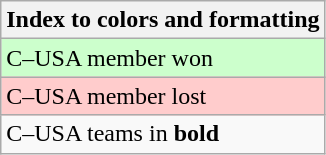<table class="wikitable">
<tr>
<th>Index to colors and formatting</th>
</tr>
<tr style="background:#cfc;">
<td>C–USA member won</td>
</tr>
<tr style="background:#fcc;">
<td>C–USA member lost</td>
</tr>
<tr>
<td>C–USA teams in <strong>bold</strong></td>
</tr>
</table>
